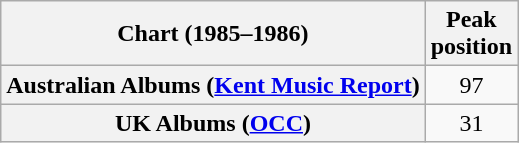<table class="wikitable sortable plainrowheaders">
<tr>
<th>Chart (1985–1986)</th>
<th>Peak<br>position</th>
</tr>
<tr>
<th scope="row">Australian Albums (<a href='#'>Kent Music Report</a>)</th>
<td align="center">97</td>
</tr>
<tr>
<th scope="row">UK Albums (<a href='#'>OCC</a>)</th>
<td align="center">31</td>
</tr>
</table>
